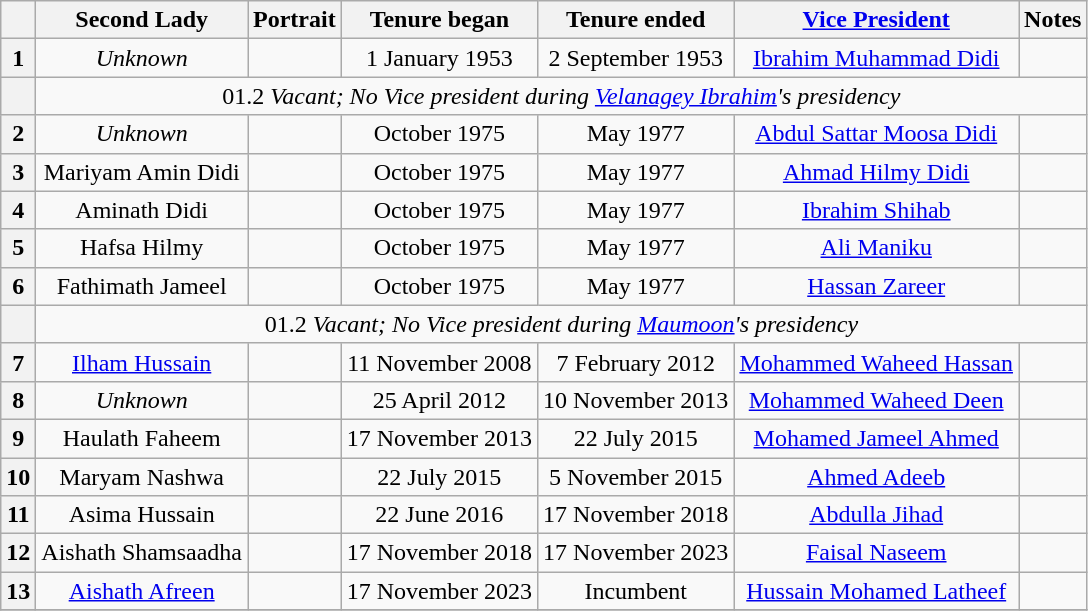<table class="wikitable" style="text-align:center">
<tr>
<th></th>
<th>Second Lady</th>
<th>Portrait</th>
<th>Tenure began</th>
<th>Tenure ended</th>
<th><a href='#'>Vice President</a></th>
<th>Notes</th>
</tr>
<tr>
<th>1</th>
<td><em>Unknown</em></td>
<td></td>
<td>1 January 1953</td>
<td>2 September 1953</td>
<td><a href='#'>Ibrahim Muhammad Didi</a></td>
<td></td>
</tr>
<tr>
<th></th>
<td ! colspan="7"><span>01.2</span> <em>Vacant; No Vice president during <a href='#'>Velanagey Ibrahim</a>'s presidency</em></td>
</tr>
<tr>
<th>2</th>
<td><em>Unknown</em></td>
<td></td>
<td>October 1975</td>
<td>May 1977</td>
<td><a href='#'>Abdul Sattar Moosa Didi</a></td>
<td></td>
</tr>
<tr>
<th>3</th>
<td>Mariyam Amin Didi</td>
<td></td>
<td>October 1975</td>
<td>May 1977</td>
<td><a href='#'>Ahmad Hilmy Didi</a></td>
<td></td>
</tr>
<tr>
<th>4</th>
<td>Aminath Didi</td>
<td></td>
<td>October 1975</td>
<td>May 1977</td>
<td><a href='#'>Ibrahim Shihab</a></td>
<td></td>
</tr>
<tr>
<th>5</th>
<td>Hafsa Hilmy</td>
<td></td>
<td>October 1975</td>
<td>May 1977</td>
<td><a href='#'>Ali Maniku</a></td>
<td></td>
</tr>
<tr>
<th>6</th>
<td>Fathimath Jameel</td>
<td></td>
<td>October 1975</td>
<td>May 1977</td>
<td><a href='#'>Hassan Zareer</a></td>
<td></td>
</tr>
<tr>
<th></th>
<td ! colspan="7"><span>01.2</span> <em>Vacant; No Vice president during <a href='#'>Maumoon</a>'s presidency</em></td>
</tr>
<tr>
<th>7</th>
<td><a href='#'>Ilham Hussain</a></td>
<td></td>
<td>11 November 2008</td>
<td>7 February 2012</td>
<td><a href='#'>Mohammed Waheed Hassan</a></td>
<td></td>
</tr>
<tr>
<th>8</th>
<td><em>Unknown</em></td>
<td></td>
<td>25 April 2012</td>
<td>10 November 2013</td>
<td><a href='#'>Mohammed Waheed Deen</a></td>
<td></td>
</tr>
<tr>
<th>9</th>
<td>Haulath Faheem</td>
<td></td>
<td>17 November 2013</td>
<td>22 July 2015</td>
<td><a href='#'>Mohamed Jameel Ahmed</a></td>
<td></td>
</tr>
<tr>
<th>10</th>
<td>Maryam Nashwa</td>
<td></td>
<td>22 July 2015</td>
<td>5 November 2015</td>
<td><a href='#'>Ahmed Adeeb</a></td>
<td></td>
</tr>
<tr>
<th>11</th>
<td>Asima Hussain</td>
<td></td>
<td>22 June 2016</td>
<td>17 November 2018</td>
<td><a href='#'>Abdulla Jihad</a></td>
<td></td>
</tr>
<tr>
<th>12</th>
<td>Aishath Shamsaadha </td>
<td></td>
<td>17 November 2018</td>
<td>17 November 2023</td>
<td><a href='#'>Faisal Naseem</a></td>
<td></td>
</tr>
<tr>
<th>13</th>
<td><a href='#'>Aishath Afreen</a></td>
<td></td>
<td>17 November 2023</td>
<td>Incumbent</td>
<td><a href='#'>Hussain Mohamed Latheef</a></td>
<td></td>
</tr>
<tr>
</tr>
</table>
